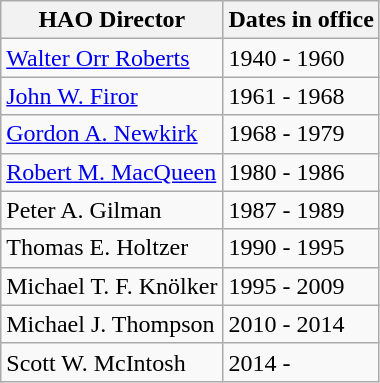<table class="wikitable">
<tr>
<th>HAO Director</th>
<th>Dates in office</th>
</tr>
<tr>
<td><a href='#'>Walter Orr Roberts</a></td>
<td>1940 - 1960</td>
</tr>
<tr>
<td><a href='#'>John W. Firor</a></td>
<td>1961 - 1968</td>
</tr>
<tr>
<td><a href='#'>Gordon A. Newkirk</a></td>
<td>1968 - 1979</td>
</tr>
<tr>
<td><a href='#'>Robert M. MacQueen</a></td>
<td>1980 - 1986</td>
</tr>
<tr>
<td>Peter A. Gilman</td>
<td>1987 - 1989</td>
</tr>
<tr>
<td>Thomas E. Holtzer</td>
<td>1990 - 1995</td>
</tr>
<tr>
<td>Michael T. F. Knölker</td>
<td>1995 - 2009</td>
</tr>
<tr>
<td>Michael J. Thompson</td>
<td>2010 - 2014</td>
</tr>
<tr>
<td>Scott W. McIntosh</td>
<td>2014 -</td>
</tr>
</table>
